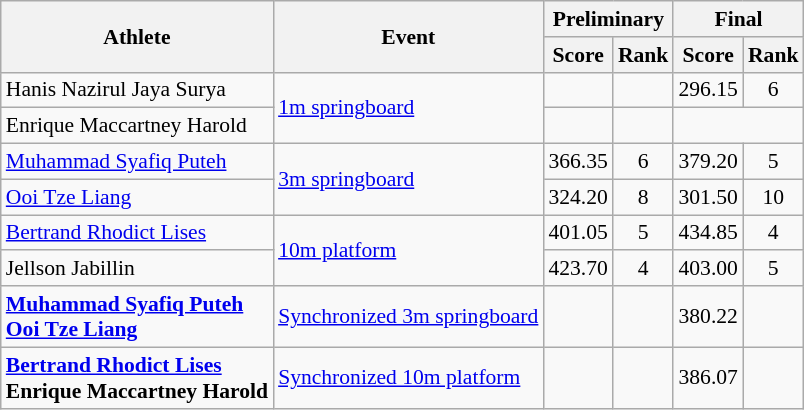<table class="wikitable" style="font-size:90%;text-align:center">
<tr>
<th rowspan="2">Athlete</th>
<th rowspan="2">Event</th>
<th colspan="2">Preliminary</th>
<th colspan="2">Final</th>
</tr>
<tr>
<th>Score</th>
<th>Rank</th>
<th>Score</th>
<th>Rank</th>
</tr>
<tr>
<td align="left">Hanis Nazirul Jaya Surya</td>
<td align="left" rowspan="2"><a href='#'>1m springboard</a></td>
<td></td>
<td></td>
<td>296.15</td>
<td>6</td>
</tr>
<tr>
<td align="left">Enrique Maccartney Harold</td>
<td></td>
<td></td>
<td colspan="2"><strong></strong></td>
</tr>
<tr>
<td align="left"><a href='#'>Muhammad Syafiq Puteh</a></td>
<td align="left" rowspan="2"><a href='#'>3m springboard</a></td>
<td>366.35</td>
<td>6 <strong></strong></td>
<td>379.20</td>
<td>5</td>
</tr>
<tr>
<td align="left"><a href='#'>Ooi Tze Liang</a></td>
<td>324.20</td>
<td>8 <strong></strong></td>
<td>301.50</td>
<td>10</td>
</tr>
<tr>
<td align="left"><a href='#'>Bertrand Rhodict Lises</a></td>
<td align="left" rowspan="2"><a href='#'>10m platform</a></td>
<td>401.05</td>
<td>5 <strong></strong></td>
<td>434.85</td>
<td>4</td>
</tr>
<tr>
<td align="left">Jellson Jabillin</td>
<td>423.70</td>
<td>4 <strong></strong></td>
<td>403.00</td>
<td>5</td>
</tr>
<tr>
<td align="left"><strong><a href='#'>Muhammad Syafiq Puteh</a><br><a href='#'>Ooi Tze Liang</a></strong></td>
<td align="left"><a href='#'>Synchronized 3m springboard</a></td>
<td></td>
<td></td>
<td>380.22</td>
<td></td>
</tr>
<tr>
<td align="left"><strong><a href='#'>Bertrand Rhodict Lises</a><br>Enrique Maccartney Harold</strong></td>
<td align="left"><a href='#'>Synchronized 10m platform</a></td>
<td></td>
<td></td>
<td>386.07</td>
<td></td>
</tr>
</table>
